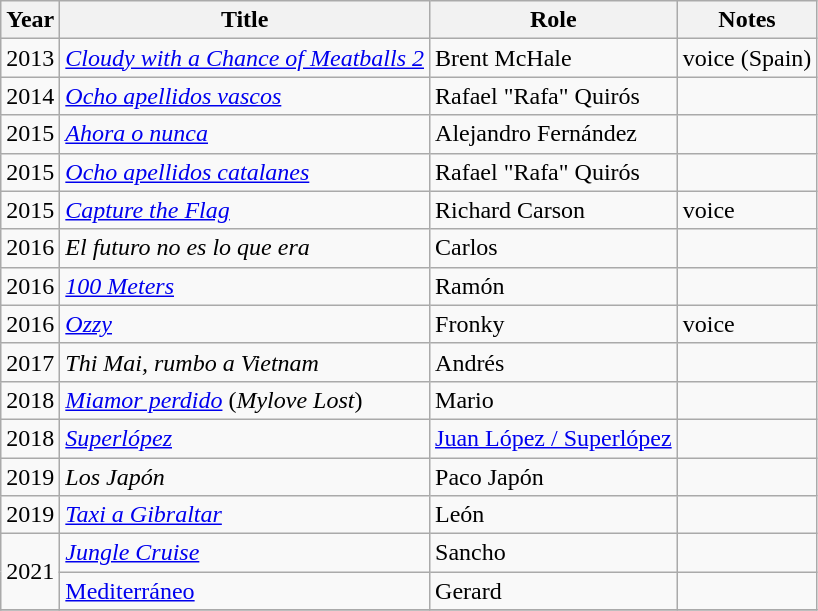<table class="wikitable sortable">
<tr>
<th>Year</th>
<th>Title</th>
<th>Role</th>
<th class="unsortable">Notes</th>
</tr>
<tr>
<td>2013</td>
<td><em><a href='#'>Cloudy with a Chance of Meatballs 2</a></em></td>
<td>Brent McHale</td>
<td>voice (Spain)</td>
</tr>
<tr>
<td>2014</td>
<td><em><a href='#'>Ocho apellidos vascos</a></em></td>
<td>Rafael "Rafa" Quirós</td>
<td></td>
</tr>
<tr>
<td>2015</td>
<td><em><a href='#'>Ahora o nunca</a></em></td>
<td>Alejandro Fernández</td>
<td></td>
</tr>
<tr>
<td>2015</td>
<td><em><a href='#'>Ocho apellidos catalanes</a></em></td>
<td>Rafael "Rafa" Quirós</td>
<td></td>
</tr>
<tr>
<td>2015</td>
<td><em><a href='#'>Capture the Flag</a></em></td>
<td>Richard Carson</td>
<td>voice</td>
</tr>
<tr>
<td>2016</td>
<td><em>El futuro no es lo que era</em></td>
<td>Carlos</td>
<td></td>
</tr>
<tr>
<td>2016</td>
<td><em><a href='#'>100 Meters</a></em></td>
<td>Ramón</td>
<td></td>
</tr>
<tr>
<td>2016</td>
<td><em><a href='#'>Ozzy</a></em></td>
<td>Fronky</td>
<td>voice</td>
</tr>
<tr>
<td>2017</td>
<td><em>Thi Mai, rumbo a Vietnam</em></td>
<td>Andrés</td>
<td></td>
</tr>
<tr>
<td>2018</td>
<td><em><a href='#'>Miamor perdido</a></em> (<em>Mylove Lost</em>)</td>
<td>Mario</td>
<td></td>
</tr>
<tr>
<td>2018</td>
<td><em><a href='#'>Superlópez</a></em></td>
<td><a href='#'>Juan López / Superlópez</a></td>
<td></td>
</tr>
<tr>
<td>2019</td>
<td><em>Los Japón</em></td>
<td>Paco Japón</td>
<td></td>
</tr>
<tr>
<td>2019</td>
<td><em><a href='#'>Taxi a Gibraltar</a></em></td>
<td>León</td>
<td></td>
</tr>
<tr>
<td rowspan="2">2021</td>
<td><em><a href='#'>Jungle Cruise</a></em></td>
<td>Sancho</td>
<td></td>
</tr>
<tr>
<td><a href='#'>Mediterráneo</a></td>
<td>Gerard</td>
<td></td>
</tr>
<tr>
</tr>
</table>
